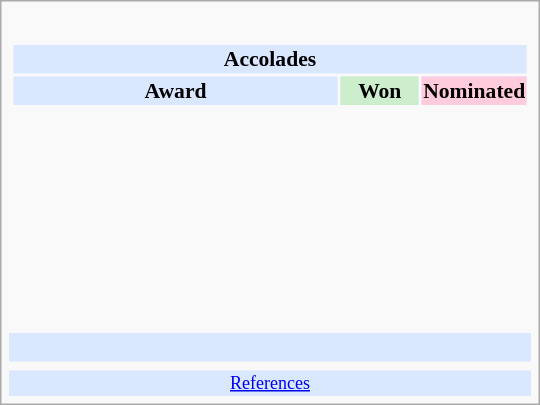<table class="infobox" style="width: 25em; text-align: left; font-size: 90%; vertical-align: middle;">
<tr>
<td colspan="3" style="text-align:center;"></td>
</tr>
<tr>
<td colspan=3><br><table class="collapsible collapsed" style="width:100%;">
<tr>
<th colspan="3" style="background:#d9e8ff; text-align:center;">Accolades</th>
</tr>
<tr style="background:#d9e8ff; text-align:center; text-align:center;">
<td><strong>Award</strong></td>
<td style="background:#cec; text-size:0.9em; width:50px;"><strong>Won</strong></td>
<td style="background:#fcd; text-size:0.9em; width:50px;"><strong>Nominated</strong></td>
</tr>
<tr>
<td style="text-align:center;"><br></td>
<td></td>
<td></td>
</tr>
<tr>
<td style="text-align:center;"><br></td>
<td></td>
<td></td>
</tr>
<tr>
<td style="text-align:center;"><br></td>
<td></td>
<td></td>
</tr>
<tr>
<td style="text-align:center;"><br></td>
<td></td>
<td></td>
</tr>
<tr>
<td style="text-align:center;"><br></td>
<td></td>
<td></td>
</tr>
<tr>
<td style="text-align:center;"><br></td>
<td></td>
<td></td>
</tr>
<tr>
<td style="text-align:center;"><br></td>
<td></td>
<td></td>
</tr>
</table>
</td>
</tr>
<tr style="background:#d9e8ff;">
<td style="text-align:center;" colspan="3"><br></td>
</tr>
<tr>
<td></td>
<td></td>
<td></td>
</tr>
<tr style="background:#d9e8ff;">
<td colspan="3" style="font-size: smaller; text-align:center;"><a href='#'>References</a></td>
</tr>
</table>
